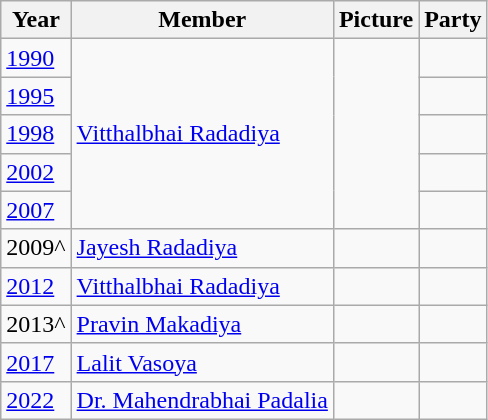<table class="wikitable sortable">
<tr>
<th>Year</th>
<th>Member</th>
<th>Picture</th>
<th colspan="2">Party</th>
</tr>
<tr>
<td><a href='#'>1990</a></td>
<td rowspan=5><a href='#'>Vitthalbhai Radadiya</a></td>
<td rowspan=5></td>
<td></td>
</tr>
<tr>
<td><a href='#'>1995</a></td>
</tr>
<tr>
<td><a href='#'>1998</a></td>
<td></td>
</tr>
<tr>
<td><a href='#'>2002</a></td>
<td></td>
</tr>
<tr>
<td><a href='#'>2007</a></td>
</tr>
<tr>
<td>2009^</td>
<td><a href='#'>Jayesh Radadiya</a></td>
<td></td>
<td></td>
</tr>
<tr>
<td><a href='#'>2012</a></td>
<td><a href='#'>Vitthalbhai Radadiya</a></td>
<td></td>
<td></td>
</tr>
<tr>
<td>2013^</td>
<td><a href='#'>Pravin Makadiya</a></td>
<td></td>
<td></td>
</tr>
<tr>
<td><a href='#'>2017</a></td>
<td><a href='#'>Lalit Vasoya</a></td>
<td></td>
<td></td>
</tr>
<tr>
<td><a href='#'>2022</a></td>
<td><a href='#'>Dr. Mahendrabhai Padalia</a></td>
<td></td>
<td></td>
</tr>
</table>
